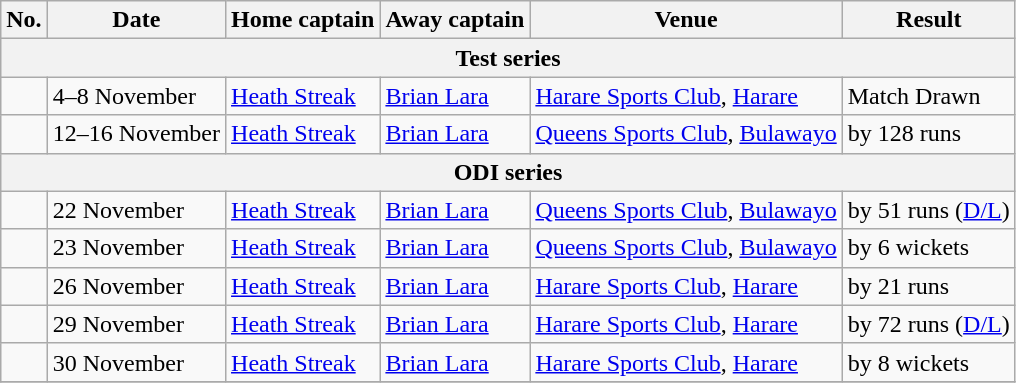<table class="wikitable">
<tr>
<th>No.</th>
<th>Date</th>
<th>Home captain</th>
<th>Away captain</th>
<th>Venue</th>
<th>Result</th>
</tr>
<tr>
<th colspan="6">Test series</th>
</tr>
<tr>
<td></td>
<td>4–8 November</td>
<td><a href='#'>Heath Streak</a></td>
<td><a href='#'>Brian Lara</a></td>
<td><a href='#'>Harare Sports Club</a>, <a href='#'>Harare</a></td>
<td>Match Drawn</td>
</tr>
<tr>
<td></td>
<td>12–16 November</td>
<td><a href='#'>Heath Streak</a></td>
<td><a href='#'>Brian Lara</a></td>
<td><a href='#'>Queens Sports Club</a>, <a href='#'>Bulawayo</a></td>
<td> by 128 runs</td>
</tr>
<tr>
<th colspan="6">ODI series</th>
</tr>
<tr>
<td></td>
<td>22 November</td>
<td><a href='#'>Heath Streak</a></td>
<td><a href='#'>Brian Lara</a></td>
<td><a href='#'>Queens Sports Club</a>, <a href='#'>Bulawayo</a></td>
<td> by 51 runs (<a href='#'>D/L</a>)</td>
</tr>
<tr>
<td></td>
<td>23 November</td>
<td><a href='#'>Heath Streak</a></td>
<td><a href='#'>Brian Lara</a></td>
<td><a href='#'>Queens Sports Club</a>, <a href='#'>Bulawayo</a></td>
<td> by 6 wickets</td>
</tr>
<tr>
<td></td>
<td>26 November</td>
<td><a href='#'>Heath Streak</a></td>
<td><a href='#'>Brian Lara</a></td>
<td><a href='#'>Harare Sports Club</a>, <a href='#'>Harare</a></td>
<td> by 21 runs</td>
</tr>
<tr>
<td></td>
<td>29 November</td>
<td><a href='#'>Heath Streak</a></td>
<td><a href='#'>Brian Lara</a></td>
<td><a href='#'>Harare Sports Club</a>, <a href='#'>Harare</a></td>
<td> by 72 runs (<a href='#'>D/L</a>)</td>
</tr>
<tr>
<td></td>
<td>30 November</td>
<td><a href='#'>Heath Streak</a></td>
<td><a href='#'>Brian Lara</a></td>
<td><a href='#'>Harare Sports Club</a>, <a href='#'>Harare</a></td>
<td> by 8 wickets</td>
</tr>
<tr>
</tr>
</table>
